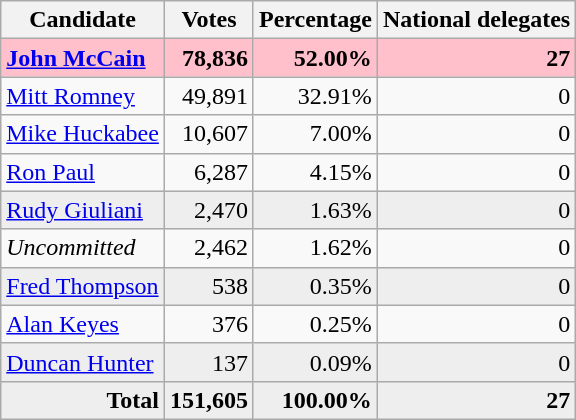<table class="wikitable" style="text-align:right;">
<tr>
<th>Candidate</th>
<th>Votes</th>
<th>Percentage</th>
<th>National delegates</th>
</tr>
<tr style="background:pink;">
<td style="text-align:left;"><strong><a href='#'>John McCain</a></strong></td>
<td><strong>78,836</strong></td>
<td><strong>52.00%</strong></td>
<td><strong>27</strong></td>
</tr>
<tr>
<td style="text-align:left;"><a href='#'>Mitt Romney</a></td>
<td>49,891</td>
<td>32.91%</td>
<td>0</td>
</tr>
<tr>
<td style="text-align:left;"><a href='#'>Mike Huckabee</a></td>
<td>10,607</td>
<td>7.00%</td>
<td>0</td>
</tr>
<tr>
<td style="text-align:left;"><a href='#'>Ron Paul</a></td>
<td>6,287</td>
<td>4.15%</td>
<td>0</td>
</tr>
<tr style="background:#eee;">
<td style="text-align:left;"><a href='#'>Rudy Giuliani</a></td>
<td>2,470</td>
<td>1.63%</td>
<td>0</td>
</tr>
<tr>
<td style="text-align:left;"><em>Uncommitted</em></td>
<td>2,462</td>
<td>1.62%</td>
<td>0</td>
</tr>
<tr style="background:#eee;">
<td style="text-align:left;"><a href='#'>Fred Thompson</a></td>
<td>538</td>
<td>0.35%</td>
<td>0</td>
</tr>
<tr>
<td style="text-align:left;"><a href='#'>Alan Keyes</a></td>
<td>376</td>
<td>0.25%</td>
<td>0</td>
</tr>
<tr style="background:#eee;">
<td style="text-align:left;"><a href='#'>Duncan Hunter</a></td>
<td>137</td>
<td>0.09%</td>
<td>0</td>
</tr>
<tr style="background:#eee;">
<td><strong>Total</strong></td>
<td><strong>151,605</strong></td>
<td><strong>100.00%</strong></td>
<td><strong>27</strong></td>
</tr>
</table>
